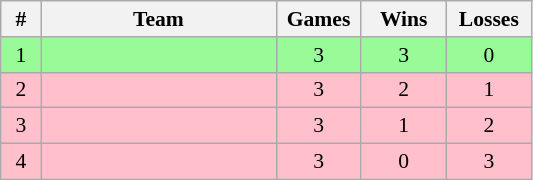<table class=wikitable style="text-align:center; font-size:90%">
<tr>
<th width=20>#</th>
<th width=150>Team</th>
<th width=50>Games</th>
<th width=50>Wins</th>
<th width=50>Losses</th>
</tr>
<tr bgcolor=#98fb98>
<td>1</td>
<td align=left></td>
<td>3</td>
<td>3</td>
<td>0</td>
</tr>
<tr bgcolor=pink>
<td>2</td>
<td align=left></td>
<td>3</td>
<td>2</td>
<td>1</td>
</tr>
<tr bgcolor=pink>
<td>3</td>
<td align=left></td>
<td>3</td>
<td>1</td>
<td>2</td>
</tr>
<tr bgcolor=pink>
<td>4</td>
<td align=left></td>
<td>3</td>
<td>0</td>
<td>3</td>
</tr>
</table>
